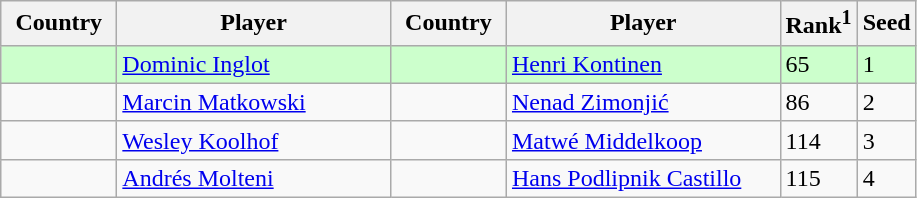<table class="sortable wikitable">
<tr>
<th width="70">Country</th>
<th width="175">Player</th>
<th width="70">Country</th>
<th width="175">Player</th>
<th>Rank<sup>1</sup></th>
<th>Seed</th>
</tr>
<tr style="background:#cfc;">
<td></td>
<td><a href='#'>Dominic Inglot</a></td>
<td></td>
<td><a href='#'>Henri Kontinen</a></td>
<td>65</td>
<td>1</td>
</tr>
<tr>
<td></td>
<td><a href='#'>Marcin Matkowski</a></td>
<td></td>
<td><a href='#'>Nenad Zimonjić</a></td>
<td>86</td>
<td>2</td>
</tr>
<tr>
<td></td>
<td><a href='#'>Wesley Koolhof</a></td>
<td></td>
<td><a href='#'>Matwé Middelkoop</a></td>
<td>114</td>
<td>3</td>
</tr>
<tr>
<td></td>
<td><a href='#'>Andrés Molteni</a></td>
<td></td>
<td><a href='#'>Hans Podlipnik Castillo</a></td>
<td>115</td>
<td>4</td>
</tr>
</table>
